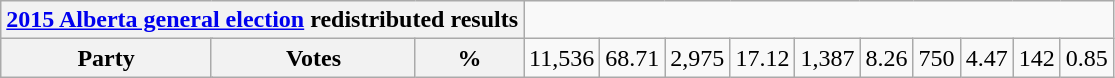<table class=wikitable>
<tr>
<th colspan=4><a href='#'>2015 Alberta general election</a> redistributed results</th>
</tr>
<tr>
<th colspan=2>Party</th>
<th>Votes</th>
<th>%<br></th>
<td align=right>11,536</td>
<td align=right>68.71<br></td>
<td align=right>2,975</td>
<td align=right>17.12<br></td>
<td align=right>1,387</td>
<td align=right>8.26<br></td>
<td align=right>750</td>
<td align=right>4.47<br></td>
<td align=right>142</td>
<td align=right>0.85<br></td>
</tr>
</table>
